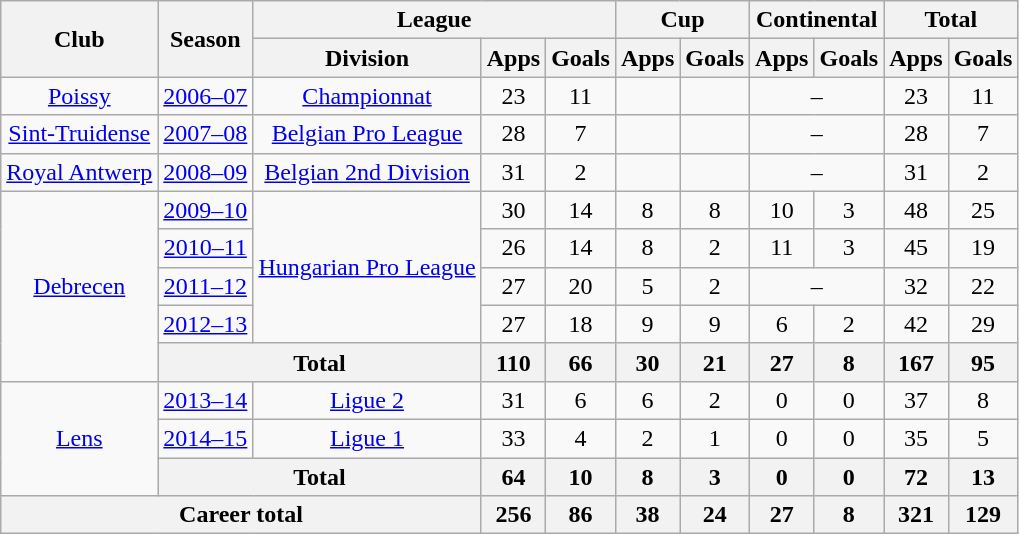<table class="wikitable" style="text-align:center">
<tr>
<th rowspan="2">Club</th>
<th rowspan="2">Season</th>
<th colspan="3">League</th>
<th colspan="2">Cup</th>
<th colspan="2">Continental</th>
<th colspan="2">Total</th>
</tr>
<tr>
<th>Division</th>
<th>Apps</th>
<th>Goals</th>
<th>Apps</th>
<th>Goals</th>
<th>Apps</th>
<th>Goals</th>
<th>Apps</th>
<th>Goals</th>
</tr>
<tr>
<td><a href='#'>Poissy</a></td>
<td><a href='#'>2006–07</a></td>
<td><a href='#'>Championnat</a></td>
<td>23</td>
<td>11</td>
<td></td>
<td></td>
<td colspan="2">–</td>
<td>23</td>
<td>11</td>
</tr>
<tr>
<td><a href='#'>Sint-Truidense</a></td>
<td><a href='#'>2007–08</a></td>
<td><a href='#'>Belgian Pro League</a></td>
<td>28</td>
<td>7</td>
<td></td>
<td></td>
<td colspan="2">–</td>
<td>28</td>
<td>7</td>
</tr>
<tr>
<td><a href='#'>Royal Antwerp</a></td>
<td><a href='#'>2008–09</a></td>
<td><a href='#'>Belgian 2nd Division</a></td>
<td>31</td>
<td>2</td>
<td></td>
<td></td>
<td colspan="2">–</td>
<td>31</td>
<td>2</td>
</tr>
<tr>
<td rowspan="5"><a href='#'>Debrecen</a></td>
<td><a href='#'>2009–10</a></td>
<td rowspan="4"><a href='#'>Hungarian Pro League</a></td>
<td>30</td>
<td>14</td>
<td>8</td>
<td>8</td>
<td>10</td>
<td>3</td>
<td>48</td>
<td>25</td>
</tr>
<tr>
<td><a href='#'>2010–11</a></td>
<td>26</td>
<td>14</td>
<td>8</td>
<td>2</td>
<td>11</td>
<td>3</td>
<td>45</td>
<td>19</td>
</tr>
<tr>
<td><a href='#'>2011–12</a></td>
<td>27</td>
<td>20</td>
<td>5</td>
<td>2</td>
<td colspan="2">–</td>
<td>32</td>
<td>22</td>
</tr>
<tr>
<td><a href='#'>2012–13</a></td>
<td>27</td>
<td>18</td>
<td>9</td>
<td>9</td>
<td>6</td>
<td>2</td>
<td>42</td>
<td>29</td>
</tr>
<tr>
<th colspan="2">Total</th>
<th>110</th>
<th>66</th>
<th>30</th>
<th>21</th>
<th>27</th>
<th>8</th>
<th>167</th>
<th>95</th>
</tr>
<tr>
<td rowspan="3"><a href='#'>Lens</a></td>
<td><a href='#'>2013–14</a></td>
<td><a href='#'>Ligue 2</a></td>
<td>31</td>
<td>6</td>
<td>6</td>
<td>2</td>
<td>0</td>
<td>0</td>
<td>37</td>
<td>8</td>
</tr>
<tr>
<td><a href='#'>2014–15</a></td>
<td><a href='#'>Ligue 1</a></td>
<td>33</td>
<td>4</td>
<td>2</td>
<td>1</td>
<td>0</td>
<td>0</td>
<td>35</td>
<td>5</td>
</tr>
<tr>
<th colspan="2">Total</th>
<th>64</th>
<th>10</th>
<th>8</th>
<th>3</th>
<th>0</th>
<th>0</th>
<th>72</th>
<th>13</th>
</tr>
<tr>
<th colspan="3">Career total</th>
<th>256</th>
<th>86</th>
<th>38</th>
<th>24</th>
<th>27</th>
<th>8</th>
<th>321</th>
<th>129</th>
</tr>
</table>
